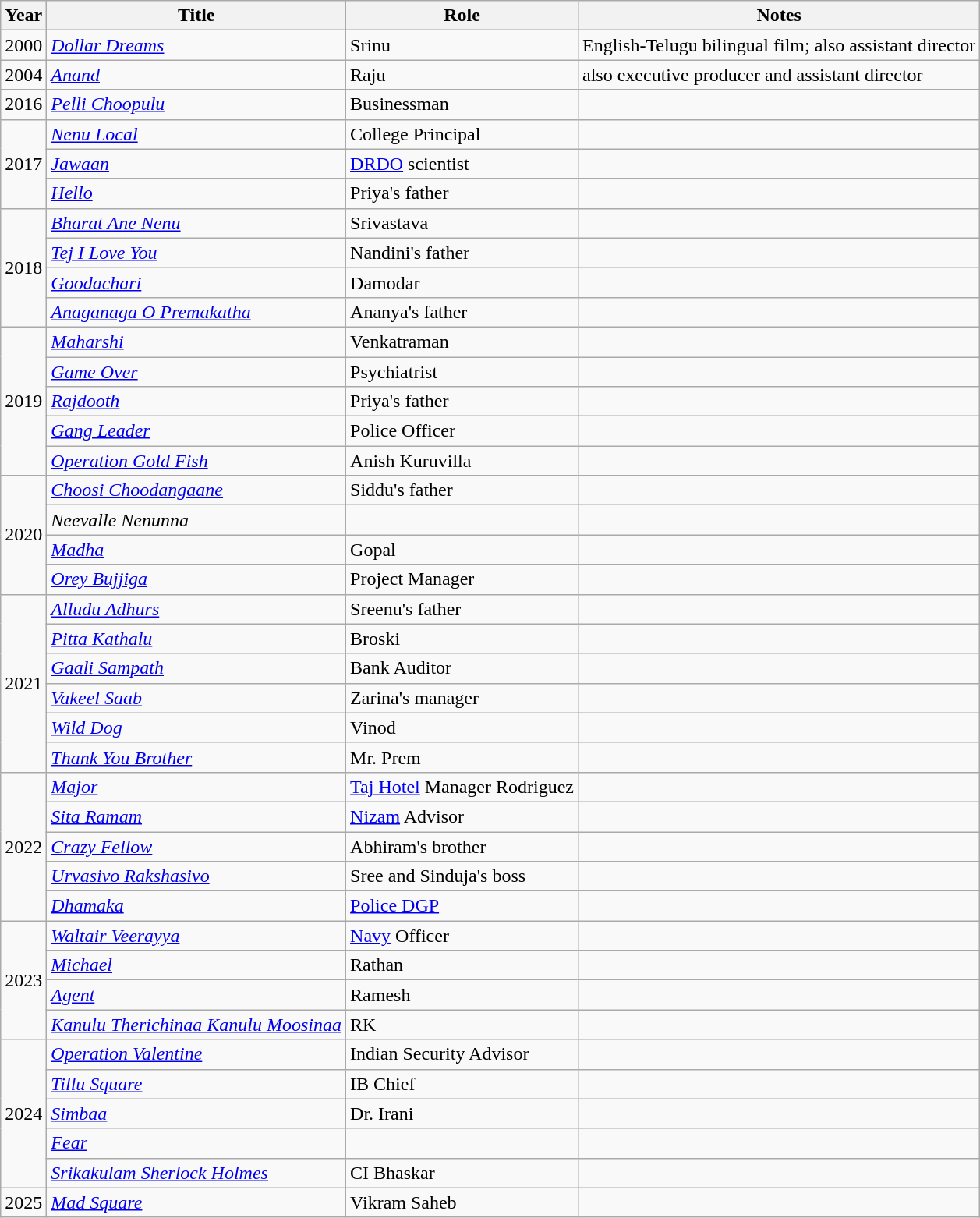<table class="wikitable">
<tr>
<th>Year</th>
<th>Title</th>
<th>Role</th>
<th>Notes</th>
</tr>
<tr>
<td>2000</td>
<td><em><a href='#'>Dollar Dreams</a></em></td>
<td>Srinu</td>
<td>English-Telugu bilingual film; also assistant director</td>
</tr>
<tr>
<td>2004</td>
<td><em><a href='#'>Anand</a></em></td>
<td>Raju</td>
<td>also executive producer and assistant director</td>
</tr>
<tr>
<td>2016</td>
<td><em><a href='#'>Pelli Choopulu</a></em></td>
<td>Businessman</td>
<td></td>
</tr>
<tr>
<td rowspan="3">2017</td>
<td><em><a href='#'>Nenu Local</a></em></td>
<td>College Principal</td>
<td></td>
</tr>
<tr>
<td><em><a href='#'>Jawaan</a></em></td>
<td><a href='#'>DRDO</a> scientist</td>
<td></td>
</tr>
<tr>
<td><em><a href='#'>Hello</a></em></td>
<td>Priya's father</td>
<td></td>
</tr>
<tr>
<td rowspan="4">2018</td>
<td><em><a href='#'>Bharat Ane Nenu</a></em></td>
<td>Srivastava</td>
<td></td>
</tr>
<tr>
<td><em><a href='#'>Tej I Love You</a></em></td>
<td>Nandini's father</td>
<td></td>
</tr>
<tr>
<td><em><a href='#'>Goodachari</a></em></td>
<td>Damodar</td>
<td></td>
</tr>
<tr>
<td><em><a href='#'>Anaganaga O Premakatha</a></em></td>
<td>Ananya's father</td>
<td></td>
</tr>
<tr>
<td rowspan="5">2019</td>
<td><em><a href='#'>Maharshi</a></em></td>
<td>Venkatraman</td>
<td></td>
</tr>
<tr>
<td><em><a href='#'>Game Over</a></em></td>
<td>Psychiatrist</td>
<td></td>
</tr>
<tr>
<td><em><a href='#'>Rajdooth</a></em></td>
<td>Priya's father</td>
<td></td>
</tr>
<tr>
<td><em><a href='#'>Gang Leader</a></em></td>
<td>Police Officer</td>
<td></td>
</tr>
<tr>
<td><em><a href='#'>Operation Gold Fish</a></em></td>
<td>Anish Kuruvilla</td>
<td></td>
</tr>
<tr>
<td rowspan="4">2020</td>
<td><em><a href='#'>Choosi Choodangaane</a></em></td>
<td>Siddu's father</td>
<td></td>
</tr>
<tr>
<td><em>Neevalle Nenunna</em></td>
<td></td>
<td></td>
</tr>
<tr>
<td><em><a href='#'>Madha</a></em></td>
<td>Gopal</td>
<td></td>
</tr>
<tr>
<td><em><a href='#'>Orey Bujjiga</a></em></td>
<td>Project Manager</td>
<td></td>
</tr>
<tr>
<td rowspan="6">2021</td>
<td><em><a href='#'>Alludu Adhurs</a></em></td>
<td>Sreenu's father</td>
<td></td>
</tr>
<tr>
<td><em><a href='#'>Pitta Kathalu</a></em></td>
<td>Broski</td>
<td></td>
</tr>
<tr>
<td><em><a href='#'>Gaali Sampath</a></em></td>
<td>Bank Auditor</td>
<td></td>
</tr>
<tr>
<td><em><a href='#'>Vakeel Saab</a></em></td>
<td>Zarina's manager</td>
<td></td>
</tr>
<tr>
<td><em><a href='#'>Wild Dog</a></em></td>
<td>Vinod</td>
<td></td>
</tr>
<tr>
<td><em><a href='#'>Thank You Brother</a></em></td>
<td>Mr. Prem</td>
<td></td>
</tr>
<tr>
<td rowspan="5">2022</td>
<td><em><a href='#'>Major</a></em></td>
<td><a href='#'>Taj Hotel</a> Manager Rodriguez</td>
<td></td>
</tr>
<tr>
<td><em><a href='#'>Sita Ramam</a></em></td>
<td><a href='#'>Nizam</a> Advisor</td>
<td></td>
</tr>
<tr>
<td><em><a href='#'>Crazy Fellow</a></em></td>
<td>Abhiram's brother</td>
<td></td>
</tr>
<tr>
<td><em><a href='#'>Urvasivo Rakshasivo</a></em></td>
<td>Sree and Sinduja's boss</td>
<td></td>
</tr>
<tr>
<td><em><a href='#'>Dhamaka</a></em></td>
<td><a href='#'>Police DGP</a></td>
<td></td>
</tr>
<tr>
<td rowspan="4">2023</td>
<td><em><a href='#'>Waltair Veerayya</a></em></td>
<td><a href='#'>Navy</a> Officer</td>
<td></td>
</tr>
<tr>
<td><em><a href='#'>Michael</a></em></td>
<td>Rathan</td>
<td></td>
</tr>
<tr>
<td><em><a href='#'>Agent</a></em></td>
<td>Ramesh</td>
<td></td>
</tr>
<tr>
<td><a href='#'><em>Kanulu Therichinaa Kanulu Moosinaa</em></a></td>
<td>RK</td>
<td></td>
</tr>
<tr>
<td rowspan="5">2024</td>
<td><a href='#'><em>Operation Valentine</em></a></td>
<td>Indian Security Advisor</td>
<td></td>
</tr>
<tr>
<td><em><a href='#'>Tillu Square</a></em></td>
<td>IB Chief</td>
<td></td>
</tr>
<tr>
<td><em><a href='#'>Simbaa</a></em></td>
<td>Dr. Irani</td>
<td></td>
</tr>
<tr>
<td><a href='#'><em>Fear</em></a></td>
<td></td>
<td></td>
</tr>
<tr>
<td><em><a href='#'>Srikakulam Sherlock Holmes</a></em></td>
<td>CI Bhaskar</td>
<td></td>
</tr>
<tr>
<td>2025</td>
<td><em><a href='#'>Mad Square</a></em></td>
<td>Vikram Saheb</td>
<td></td>
</tr>
</table>
